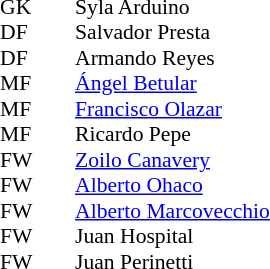<table style="font-size:90%; margin:0.2em auto;" cellspacing="0" cellpadding="0">
<tr>
<th width="25"></th>
<th width="25"></th>
</tr>
<tr>
<td>GK</td>
<td></td>
<td>Syla Arduino</td>
</tr>
<tr>
<td>DF</td>
<td></td>
<td>Salvador Presta</td>
</tr>
<tr>
<td>DF</td>
<td></td>
<td>Armando Reyes</td>
</tr>
<tr>
<td>MF</td>
<td></td>
<td><a href='#'>Ángel Betular</a></td>
</tr>
<tr>
<td>MF</td>
<td></td>
<td><a href='#'>Francisco Olazar</a></td>
</tr>
<tr>
<td>MF</td>
<td></td>
<td>Ricardo Pepe</td>
</tr>
<tr>
<td>FW</td>
<td></td>
<td><a href='#'>Zoilo Canavery</a></td>
</tr>
<tr>
<td>FW</td>
<td></td>
<td><a href='#'>Alberto Ohaco</a></td>
</tr>
<tr>
<td>FW</td>
<td></td>
<td><a href='#'>Alberto Marcovecchio</a></td>
</tr>
<tr>
<td>FW</td>
<td></td>
<td>Juan Hospital</td>
</tr>
<tr>
<td>FW</td>
<td></td>
<td>Juan Perinetti</td>
</tr>
</table>
